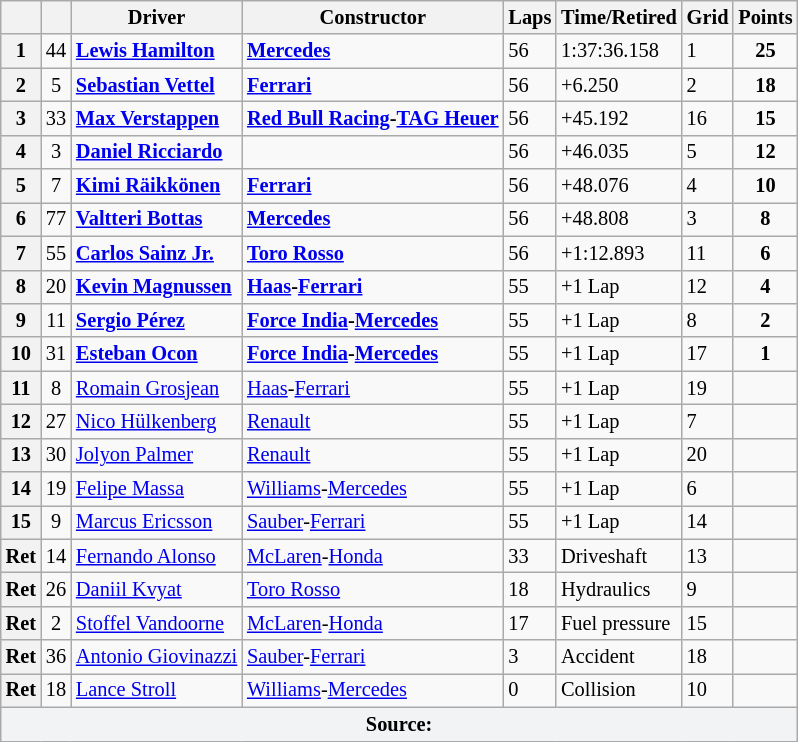<table class="wikitable sortable" style="font-size: 85%;">
<tr>
<th></th>
<th></th>
<th>Driver</th>
<th>Constructor</th>
<th class="unsortable">Laps</th>
<th class="unsortable">Time/Retired</th>
<th>Grid</th>
<th>Points</th>
</tr>
<tr>
<th>1</th>
<td align="center">44</td>
<td data-sort-value="ham"> <strong><a href='#'>Lewis Hamilton</a></strong></td>
<td><strong><a href='#'>Mercedes</a></strong></td>
<td>56</td>
<td>1:37:36.158 </td>
<td>1</td>
<td align="center"><strong>25</strong></td>
</tr>
<tr>
<th>2</th>
<td align="center">5</td>
<td data-sort-value="vet"> <strong><a href='#'>Sebastian Vettel</a></strong></td>
<td><strong><a href='#'>Ferrari</a></strong></td>
<td>56</td>
<td>+6.250</td>
<td>2</td>
<td align="center"><strong>18</strong></td>
</tr>
<tr>
<th>3</th>
<td align="center">33</td>
<td data-sort-value="ver"> <strong><a href='#'>Max Verstappen</a></strong></td>
<td><strong><a href='#'>Red Bull Racing</a>-<a href='#'>TAG Heuer</a></strong></td>
<td>56</td>
<td>+45.192</td>
<td>16</td>
<td align="center"><strong>15</strong></td>
</tr>
<tr>
<th>4</th>
<td align="center">3</td>
<td data-sort-value="ric"> <strong><a href='#'>Daniel Ricciardo</a></strong></td>
<td></td>
<td>56</td>
<td>+46.035</td>
<td>5</td>
<td align="center"><strong>12</strong></td>
</tr>
<tr>
<th>5</th>
<td align="center">7</td>
<td data-sort-value="rai"> <strong><a href='#'>Kimi Räikkönen</a></strong></td>
<td><strong><a href='#'>Ferrari</a></strong></td>
<td>56</td>
<td>+48.076</td>
<td>4</td>
<td align="center"><strong>10</strong></td>
</tr>
<tr>
<th>6</th>
<td align="center">77</td>
<td data-sort-value="bot"> <strong><a href='#'>Valtteri Bottas</a></strong></td>
<td><strong><a href='#'>Mercedes</a></strong></td>
<td>56</td>
<td>+48.808</td>
<td>3</td>
<td align="center"><strong>8</strong></td>
</tr>
<tr>
<th>7</th>
<td align="center">55</td>
<td data-sort-value="sai"> <strong><a href='#'>Carlos Sainz Jr.</a></strong></td>
<td><strong><a href='#'>Toro Rosso</a></strong></td>
<td>56</td>
<td>+1:12.893</td>
<td>11</td>
<td align="center"><strong>6</strong></td>
</tr>
<tr>
<th>8</th>
<td align="center">20</td>
<td data-sort-value="mag"> <strong><a href='#'>Kevin Magnussen</a></strong></td>
<td><strong><a href='#'>Haas</a>-<a href='#'>Ferrari</a></strong></td>
<td>55</td>
<td>+1 Lap</td>
<td>12</td>
<td align="center"><strong>4</strong></td>
</tr>
<tr>
<th>9</th>
<td align="center">11</td>
<td data-sort-value="per"> <strong><a href='#'>Sergio Pérez</a></strong></td>
<td><strong><a href='#'>Force India</a>-<a href='#'>Mercedes</a></strong></td>
<td>55</td>
<td>+1 Lap</td>
<td>8</td>
<td align="center"><strong>2</strong></td>
</tr>
<tr>
<th>10</th>
<td align="center">31</td>
<td data-sort-value="oco"> <strong><a href='#'>Esteban Ocon</a></strong></td>
<td><strong><a href='#'>Force India</a>-<a href='#'>Mercedes</a></strong></td>
<td>55</td>
<td>+1 Lap</td>
<td>17</td>
<td align="center"><strong>1</strong></td>
</tr>
<tr>
<th>11</th>
<td align="center">8</td>
<td data-sort-value="gro"> <a href='#'>Romain Grosjean</a></td>
<td><a href='#'>Haas</a>-<a href='#'>Ferrari</a></td>
<td>55</td>
<td>+1 Lap</td>
<td>19</td>
<td></td>
</tr>
<tr>
<th>12</th>
<td align="center">27</td>
<td data-sort-value="hul"> <a href='#'>Nico Hülkenberg</a></td>
<td><a href='#'>Renault</a></td>
<td>55</td>
<td>+1 Lap</td>
<td>7</td>
<td></td>
</tr>
<tr>
<th>13</th>
<td align="center">30</td>
<td data-sort-value="pal"> <a href='#'>Jolyon Palmer</a></td>
<td><a href='#'>Renault</a></td>
<td>55</td>
<td>+1 Lap</td>
<td>20</td>
<td></td>
</tr>
<tr>
<th>14</th>
<td align="center">19</td>
<td data-sort-value="mas"> <a href='#'>Felipe Massa</a></td>
<td><a href='#'>Williams</a>-<a href='#'>Mercedes</a></td>
<td>55</td>
<td>+1 Lap</td>
<td>6</td>
<td></td>
</tr>
<tr>
<th>15</th>
<td align="center">9</td>
<td data-sort-value="eri"> <a href='#'>Marcus Ericsson</a></td>
<td><a href='#'>Sauber</a>-<a href='#'>Ferrari</a></td>
<td>55</td>
<td>+1 Lap</td>
<td>14</td>
<td></td>
</tr>
<tr>
<th data-sort-value="16">Ret</th>
<td align="center">14</td>
<td data-sort-value="alo"> <a href='#'>Fernando Alonso</a></td>
<td><a href='#'>McLaren</a>-<a href='#'>Honda</a></td>
<td>33</td>
<td>Driveshaft</td>
<td>13</td>
<td></td>
</tr>
<tr>
<th data-sort-value="17">Ret</th>
<td align="center">26</td>
<td data-sort-value="kvy"> <a href='#'>Daniil Kvyat</a></td>
<td><a href='#'>Toro Rosso</a></td>
<td>18</td>
<td>Hydraulics</td>
<td>9</td>
<td></td>
</tr>
<tr>
<th data-sort-value="18">Ret</th>
<td align="center">2</td>
<td data-sort-value="van"> <a href='#'>Stoffel Vandoorne</a></td>
<td><a href='#'>McLaren</a>-<a href='#'>Honda</a></td>
<td>17</td>
<td>Fuel pressure</td>
<td>15</td>
<td></td>
</tr>
<tr>
<th data-sort-value="19">Ret</th>
<td align="center">36</td>
<td nowrap data-sort-value="gio"> <a href='#'>Antonio Giovinazzi</a></td>
<td><a href='#'>Sauber</a>-<a href='#'>Ferrari</a></td>
<td>3</td>
<td>Accident</td>
<td>18</td>
<td></td>
</tr>
<tr>
<th data-sort-value="20">Ret</th>
<td align="center">18</td>
<td data-sort-value="STR"> <a href='#'>Lance Stroll</a></td>
<td><a href='#'>Williams</a>-<a href='#'>Mercedes</a></td>
<td>0</td>
<td>Collision</td>
<td>10</td>
<td></td>
</tr>
<tr>
<th colspan="8" style="background-color:#f2f3f4">Source:</th>
</tr>
</table>
